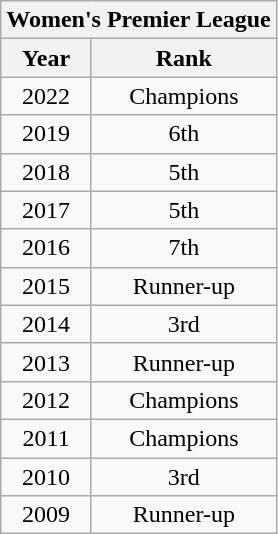<table class="wikitable" style="text-align: center;">
<tr>
<th colspan="2">Women's Premier League</th>
</tr>
<tr>
<th>Year</th>
<th>Rank</th>
</tr>
<tr>
<td>2022</td>
<td>Champions</td>
</tr>
<tr>
<td>2019</td>
<td>6th</td>
</tr>
<tr>
<td>2018</td>
<td>5th</td>
</tr>
<tr>
<td>2017</td>
<td>5th</td>
</tr>
<tr>
<td>2016</td>
<td>7th</td>
</tr>
<tr>
<td>2015</td>
<td>Runner-up</td>
</tr>
<tr>
<td>2014</td>
<td>3rd</td>
</tr>
<tr>
<td>2013</td>
<td>Runner-up</td>
</tr>
<tr>
<td>2012</td>
<td>Champions</td>
</tr>
<tr>
<td>2011</td>
<td>Champions</td>
</tr>
<tr>
<td>2010</td>
<td>3rd</td>
</tr>
<tr>
<td>2009</td>
<td>Runner-up</td>
</tr>
</table>
